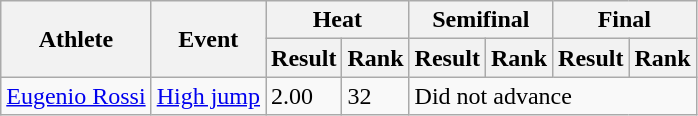<table class=wikitable>
<tr>
<th rowspan=2>Athlete</th>
<th rowspan=2>Event</th>
<th colspan=2>Heat</th>
<th colspan=2>Semifinal</th>
<th colspan=2>Final</th>
</tr>
<tr>
<th>Result</th>
<th>Rank</th>
<th>Result</th>
<th>Rank</th>
<th>Result</th>
<th>Rank</th>
</tr>
<tr>
<td><a href='#'>Eugenio Rossi</a></td>
<td><a href='#'>High jump</a></td>
<td>2.00</td>
<td>32</td>
<td colspan=4>Did not advance</td>
</tr>
</table>
